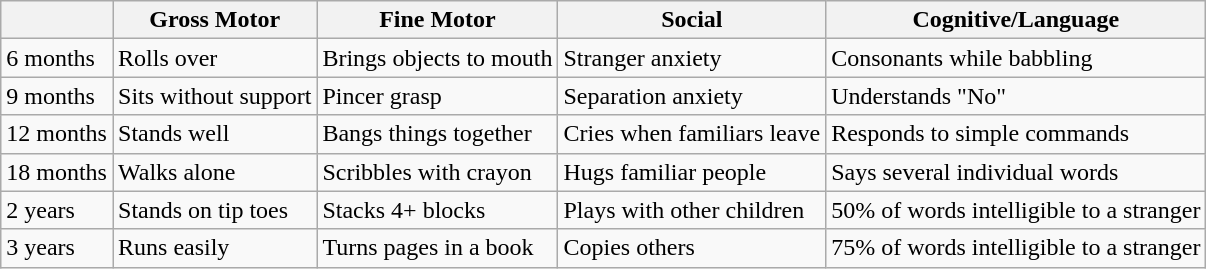<table class="wikitable">
<tr>
<th></th>
<th>Gross Motor</th>
<th>Fine Motor</th>
<th>Social</th>
<th>Cognitive/Language</th>
</tr>
<tr>
<td>6 months</td>
<td>Rolls over</td>
<td>Brings objects to mouth</td>
<td>Stranger anxiety</td>
<td>Consonants while babbling</td>
</tr>
<tr>
<td>9 months</td>
<td>Sits without support</td>
<td>Pincer grasp</td>
<td>Separation anxiety</td>
<td>Understands "No"</td>
</tr>
<tr>
<td>12 months</td>
<td>Stands well</td>
<td>Bangs things together</td>
<td>Cries when familiars leave</td>
<td>Responds to simple commands</td>
</tr>
<tr>
<td>18 months</td>
<td>Walks alone</td>
<td>Scribbles with crayon</td>
<td>Hugs familiar people</td>
<td>Says several individual words</td>
</tr>
<tr>
<td>2 years</td>
<td>Stands on tip toes</td>
<td>Stacks 4+ blocks</td>
<td>Plays with other children</td>
<td>50% of words intelligible to a stranger</td>
</tr>
<tr>
<td>3 years</td>
<td>Runs easily</td>
<td>Turns pages in a book</td>
<td>Copies others</td>
<td>75% of words intelligible to a stranger</td>
</tr>
</table>
